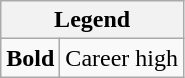<table class="wikitable mw-collapsible">
<tr>
<th colspan="2">Legend</th>
</tr>
<tr>
<td><strong>Bold</strong></td>
<td>Career high</td>
</tr>
</table>
